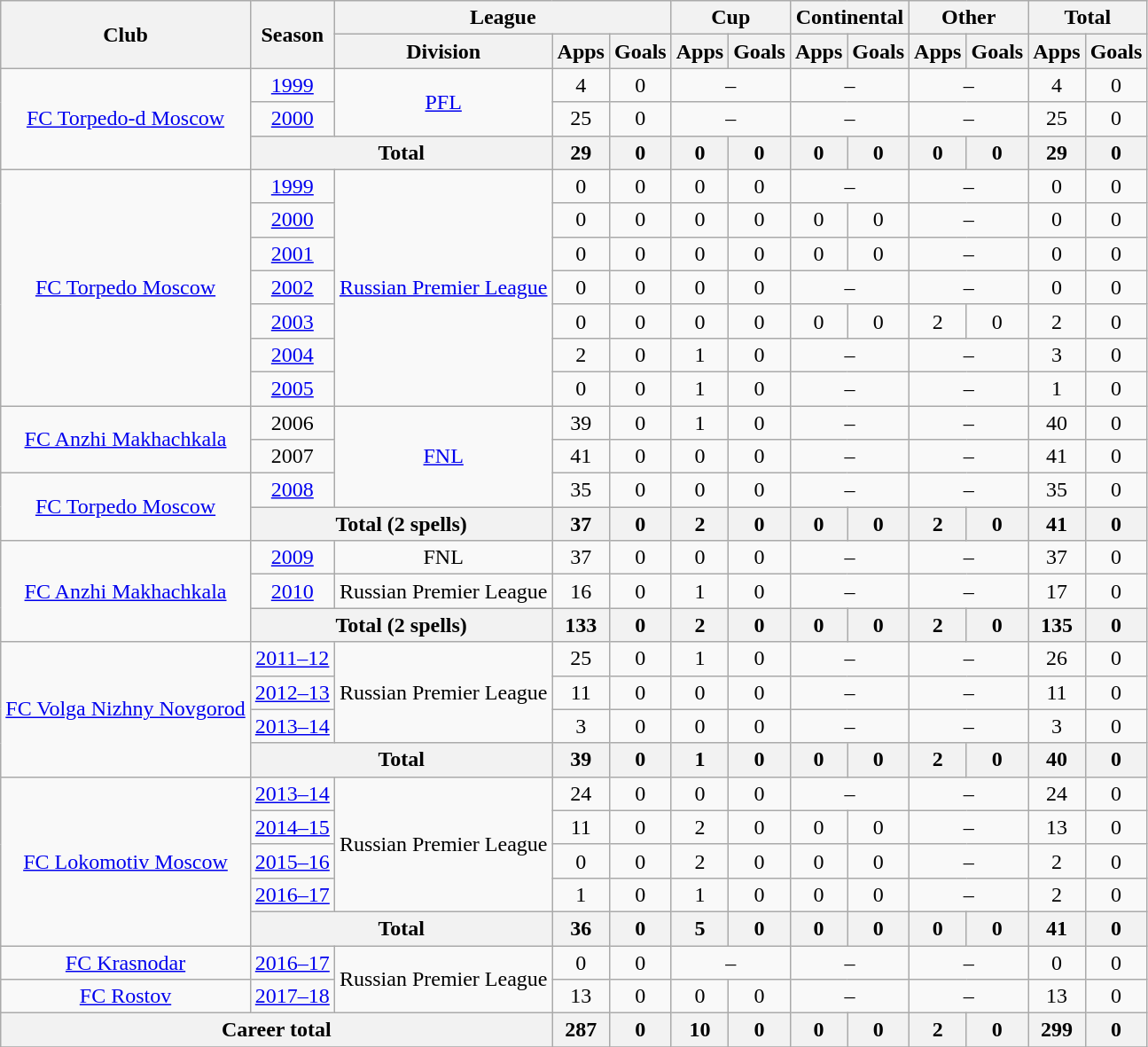<table class="wikitable" style="text-align: center;">
<tr>
<th rowspan=2>Club</th>
<th rowspan=2>Season</th>
<th colspan=3>League</th>
<th colspan=2>Cup</th>
<th colspan=2>Continental</th>
<th colspan=2>Other</th>
<th colspan=2>Total</th>
</tr>
<tr>
<th>Division</th>
<th>Apps</th>
<th>Goals</th>
<th>Apps</th>
<th>Goals</th>
<th>Apps</th>
<th>Goals</th>
<th>Apps</th>
<th>Goals</th>
<th>Apps</th>
<th>Goals</th>
</tr>
<tr>
<td rowspan=3><a href='#'>FC Torpedo-d Moscow</a></td>
<td><a href='#'>1999</a></td>
<td rowspan=2><a href='#'>PFL</a></td>
<td>4</td>
<td>0</td>
<td colspan=2>–</td>
<td colspan=2>–</td>
<td colspan=2>–</td>
<td>4</td>
<td>0</td>
</tr>
<tr>
<td><a href='#'>2000</a></td>
<td>25</td>
<td>0</td>
<td colspan=2>–</td>
<td colspan=2>–</td>
<td colspan=2>–</td>
<td>25</td>
<td>0</td>
</tr>
<tr>
<th colspan=2>Total</th>
<th>29</th>
<th>0</th>
<th>0</th>
<th>0</th>
<th>0</th>
<th>0</th>
<th>0</th>
<th>0</th>
<th>29</th>
<th>0</th>
</tr>
<tr>
<td rowspan=7><a href='#'>FC Torpedo Moscow</a></td>
<td><a href='#'>1999</a></td>
<td rowspan=7><a href='#'>Russian Premier League</a></td>
<td>0</td>
<td>0</td>
<td>0</td>
<td>0</td>
<td colspan=2>–</td>
<td colspan=2>–</td>
<td>0</td>
<td>0</td>
</tr>
<tr>
<td><a href='#'>2000</a></td>
<td>0</td>
<td>0</td>
<td>0</td>
<td>0</td>
<td>0</td>
<td>0</td>
<td colspan=2>–</td>
<td>0</td>
<td>0</td>
</tr>
<tr>
<td><a href='#'>2001</a></td>
<td>0</td>
<td>0</td>
<td>0</td>
<td>0</td>
<td>0</td>
<td>0</td>
<td colspan=2>–</td>
<td>0</td>
<td>0</td>
</tr>
<tr>
<td><a href='#'>2002</a></td>
<td>0</td>
<td>0</td>
<td>0</td>
<td>0</td>
<td colspan=2>–</td>
<td colspan=2>–</td>
<td>0</td>
<td>0</td>
</tr>
<tr>
<td><a href='#'>2003</a></td>
<td>0</td>
<td>0</td>
<td>0</td>
<td>0</td>
<td>0</td>
<td>0</td>
<td>2</td>
<td>0</td>
<td>2</td>
<td>0</td>
</tr>
<tr>
<td><a href='#'>2004</a></td>
<td>2</td>
<td>0</td>
<td>1</td>
<td>0</td>
<td colspan=2>–</td>
<td colspan=2>–</td>
<td>3</td>
<td>0</td>
</tr>
<tr>
<td><a href='#'>2005</a></td>
<td>0</td>
<td>0</td>
<td>1</td>
<td>0</td>
<td colspan=2>–</td>
<td colspan=2>–</td>
<td>1</td>
<td>0</td>
</tr>
<tr>
<td rowspan=2><a href='#'>FC Anzhi Makhachkala</a></td>
<td>2006</td>
<td rowspan=3><a href='#'>FNL</a></td>
<td>39</td>
<td>0</td>
<td>1</td>
<td>0</td>
<td colspan=2>–</td>
<td colspan=2>–</td>
<td>40</td>
<td>0</td>
</tr>
<tr>
<td>2007</td>
<td>41</td>
<td>0</td>
<td>0</td>
<td>0</td>
<td colspan=2>–</td>
<td colspan=2>–</td>
<td>41</td>
<td>0</td>
</tr>
<tr>
<td rowspan=2><a href='#'>FC Torpedo Moscow</a></td>
<td><a href='#'>2008</a></td>
<td>35</td>
<td>0</td>
<td>0</td>
<td>0</td>
<td colspan=2>–</td>
<td colspan=2>–</td>
<td>35</td>
<td>0</td>
</tr>
<tr>
<th colspan=2>Total (2 spells)</th>
<th>37</th>
<th>0</th>
<th>2</th>
<th>0</th>
<th>0</th>
<th>0</th>
<th>2</th>
<th>0</th>
<th>41</th>
<th>0</th>
</tr>
<tr>
<td rowspan=3><a href='#'>FC Anzhi Makhachkala</a></td>
<td><a href='#'>2009</a></td>
<td>FNL</td>
<td>37</td>
<td>0</td>
<td>0</td>
<td>0</td>
<td colspan=2>–</td>
<td colspan=2>–</td>
<td>37</td>
<td>0</td>
</tr>
<tr>
<td><a href='#'>2010</a></td>
<td>Russian Premier League</td>
<td>16</td>
<td>0</td>
<td>1</td>
<td>0</td>
<td colspan=2>–</td>
<td colspan=2>–</td>
<td>17</td>
<td>0</td>
</tr>
<tr>
<th colspan=2>Total (2 spells)</th>
<th>133</th>
<th>0</th>
<th>2</th>
<th>0</th>
<th>0</th>
<th>0</th>
<th>2</th>
<th>0</th>
<th>135</th>
<th>0</th>
</tr>
<tr>
<td rowspan=4><a href='#'>FC Volga Nizhny Novgorod</a></td>
<td><a href='#'>2011–12</a></td>
<td rowspan=3>Russian Premier League</td>
<td>25</td>
<td>0</td>
<td>1</td>
<td>0</td>
<td colspan=2>–</td>
<td colspan=2>–</td>
<td>26</td>
<td>0</td>
</tr>
<tr>
<td><a href='#'>2012–13</a></td>
<td>11</td>
<td>0</td>
<td>0</td>
<td>0</td>
<td colspan=2>–</td>
<td colspan=2>–</td>
<td>11</td>
<td>0</td>
</tr>
<tr>
<td><a href='#'>2013–14</a></td>
<td>3</td>
<td>0</td>
<td>0</td>
<td>0</td>
<td colspan=2>–</td>
<td colspan=2>–</td>
<td>3</td>
<td>0</td>
</tr>
<tr>
<th colspan=2>Total</th>
<th>39</th>
<th>0</th>
<th>1</th>
<th>0</th>
<th>0</th>
<th>0</th>
<th>2</th>
<th>0</th>
<th>40</th>
<th>0</th>
</tr>
<tr>
<td rowspan=5><a href='#'>FC Lokomotiv Moscow</a></td>
<td><a href='#'>2013–14</a></td>
<td rowspan=4>Russian Premier League</td>
<td>24</td>
<td>0</td>
<td>0</td>
<td>0</td>
<td colspan=2>–</td>
<td colspan=2>–</td>
<td>24</td>
<td>0</td>
</tr>
<tr>
<td><a href='#'>2014–15</a></td>
<td>11</td>
<td>0</td>
<td>2</td>
<td>0</td>
<td>0</td>
<td>0</td>
<td colspan=2>–</td>
<td>13</td>
<td>0</td>
</tr>
<tr>
<td><a href='#'>2015–16</a></td>
<td>0</td>
<td>0</td>
<td>2</td>
<td>0</td>
<td>0</td>
<td>0</td>
<td colspan=2>–</td>
<td>2</td>
<td>0</td>
</tr>
<tr>
<td><a href='#'>2016–17</a></td>
<td>1</td>
<td>0</td>
<td>1</td>
<td>0</td>
<td>0</td>
<td>0</td>
<td colspan=2>–</td>
<td>2</td>
<td>0</td>
</tr>
<tr>
<th colspan=2>Total</th>
<th>36</th>
<th>0</th>
<th>5</th>
<th>0</th>
<th>0</th>
<th>0</th>
<th>0</th>
<th>0</th>
<th>41</th>
<th>0</th>
</tr>
<tr>
<td><a href='#'>FC Krasnodar</a></td>
<td><a href='#'>2016–17</a></td>
<td rowspan=2>Russian Premier League</td>
<td>0</td>
<td>0</td>
<td colspan=2>–</td>
<td colspan=2>–</td>
<td colspan=2>–</td>
<td>0</td>
<td>0</td>
</tr>
<tr>
<td><a href='#'>FC Rostov</a></td>
<td><a href='#'>2017–18</a></td>
<td>13</td>
<td>0</td>
<td>0</td>
<td>0</td>
<td colspan=2>–</td>
<td colspan=2>–</td>
<td>13</td>
<td>0</td>
</tr>
<tr>
<th colspan=3>Career total</th>
<th>287</th>
<th>0</th>
<th>10</th>
<th>0</th>
<th>0</th>
<th>0</th>
<th>2</th>
<th>0</th>
<th>299</th>
<th>0</th>
</tr>
<tr>
</tr>
</table>
